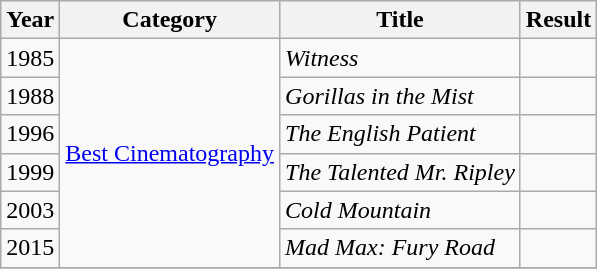<table class="wikitable">
<tr>
<th>Year</th>
<th>Category</th>
<th>Title</th>
<th>Result</th>
</tr>
<tr>
<td>1985</td>
<td rowspan=6><a href='#'>Best Cinematography</a></td>
<td><em>Witness</em></td>
<td></td>
</tr>
<tr>
<td>1988</td>
<td><em>Gorillas in the Mist</em></td>
<td></td>
</tr>
<tr>
<td>1996</td>
<td><em>The English Patient</em></td>
<td></td>
</tr>
<tr>
<td>1999</td>
<td><em>The Talented Mr. Ripley</em></td>
<td></td>
</tr>
<tr>
<td>2003</td>
<td><em>Cold Mountain</em></td>
<td></td>
</tr>
<tr>
<td>2015</td>
<td><em>Mad Max: Fury Road</em></td>
<td></td>
</tr>
<tr>
</tr>
</table>
